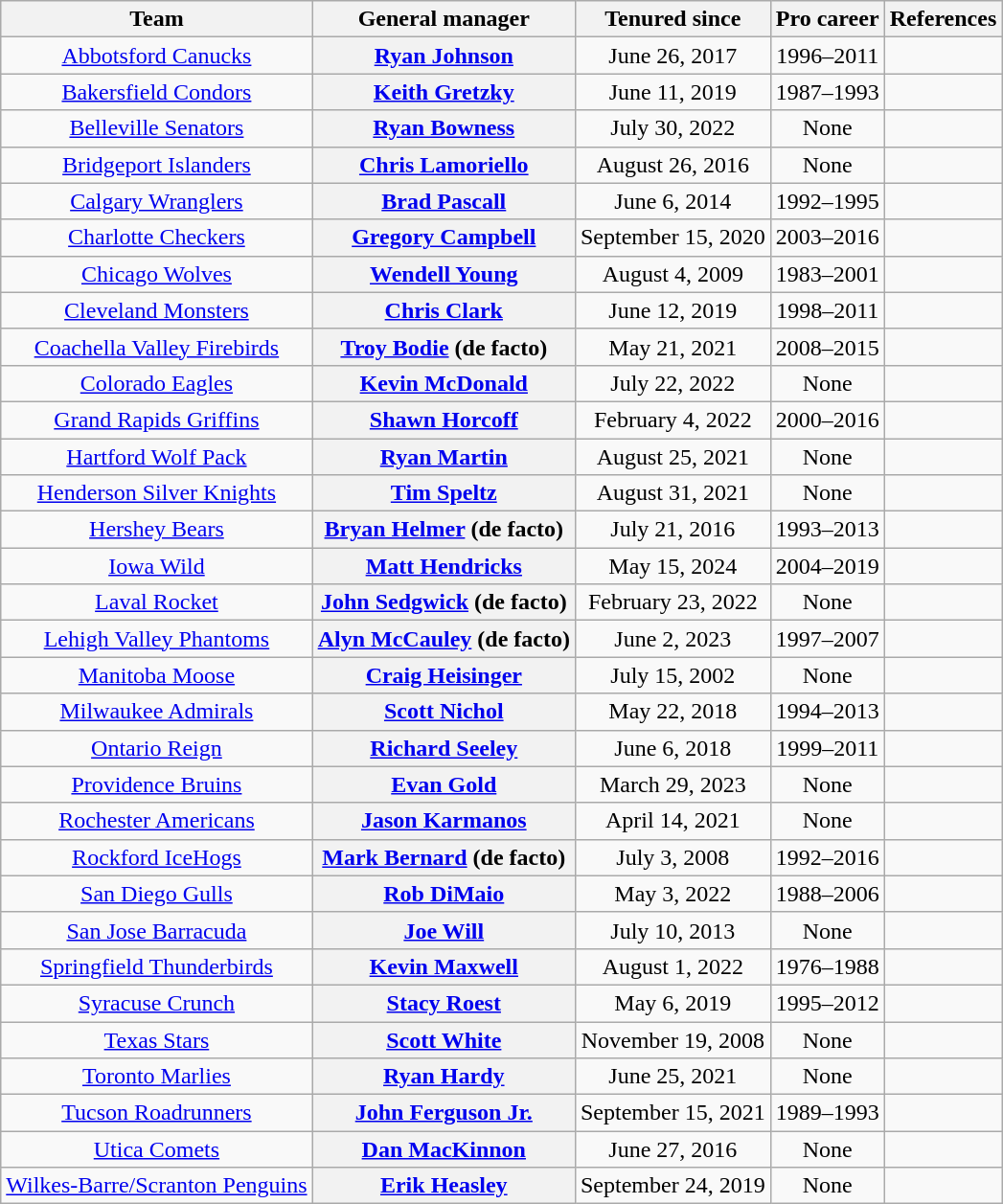<table class="wikitable sortable" style="text-align: center; border: 0; padding: 0; border-spacing: 0;">
<tr>
<th scope="col">Team</th>
<th scope="col">General manager</th>
<th scope="col">Tenured since</th>
<th scope="col">Pro career</th>
<th scope="col" class="unsortable">References</th>
</tr>
<tr>
<td><a href='#'>Abbotsford Canucks</a></td>
<th><a href='#'>Ryan Johnson</a></th>
<td>June 26, 2017</td>
<td>1996–2011</td>
<td></td>
</tr>
<tr>
<td><a href='#'>Bakersfield Condors</a></td>
<th><a href='#'>Keith Gretzky</a></th>
<td>June 11, 2019</td>
<td>1987–1993</td>
<td></td>
</tr>
<tr>
<td><a href='#'>Belleville Senators</a></td>
<th><a href='#'>Ryan Bowness</a></th>
<td>July 30, 2022</td>
<td>None</td>
<td></td>
</tr>
<tr>
<td><a href='#'>Bridgeport Islanders</a></td>
<th><a href='#'>Chris Lamoriello</a></th>
<td>August 26, 2016</td>
<td>None</td>
<td></td>
</tr>
<tr>
<td><a href='#'>Calgary Wranglers</a></td>
<th><a href='#'>Brad Pascall</a></th>
<td>June 6, 2014</td>
<td>1992–1995</td>
<td></td>
</tr>
<tr>
<td><a href='#'>Charlotte Checkers</a></td>
<th><a href='#'>Gregory Campbell</a></th>
<td>September 15, 2020</td>
<td>2003–2016</td>
<td></td>
</tr>
<tr>
<td><a href='#'>Chicago Wolves</a></td>
<th><a href='#'>Wendell Young</a></th>
<td>August 4, 2009</td>
<td>1983–2001</td>
<td></td>
</tr>
<tr>
<td><a href='#'>Cleveland Monsters</a></td>
<th><a href='#'>Chris Clark</a></th>
<td>June 12, 2019</td>
<td>1998–2011</td>
<td></td>
</tr>
<tr>
<td><a href='#'>Coachella Valley Firebirds</a></td>
<th><a href='#'>Troy Bodie</a> (de facto)</th>
<td>May 21, 2021</td>
<td>2008–2015</td>
<td></td>
</tr>
<tr>
<td><a href='#'>Colorado Eagles</a></td>
<th><a href='#'>Kevin McDonald</a></th>
<td>July 22, 2022</td>
<td>None</td>
<td></td>
</tr>
<tr>
<td><a href='#'>Grand Rapids Griffins</a></td>
<th><a href='#'>Shawn Horcoff</a></th>
<td>February 4, 2022</td>
<td>2000–2016</td>
<td></td>
</tr>
<tr>
<td><a href='#'>Hartford Wolf Pack</a></td>
<th><a href='#'>Ryan Martin</a></th>
<td>August 25, 2021</td>
<td>None</td>
<td></td>
</tr>
<tr>
<td><a href='#'>Henderson Silver Knights</a></td>
<th><a href='#'>Tim Speltz</a></th>
<td>August 31, 2021</td>
<td>None</td>
<td></td>
</tr>
<tr>
<td><a href='#'>Hershey Bears</a></td>
<th><a href='#'>Bryan Helmer</a> (de facto)</th>
<td>July 21, 2016</td>
<td>1993–2013</td>
<td></td>
</tr>
<tr>
<td><a href='#'>Iowa Wild</a></td>
<th><a href='#'>Matt Hendricks</a></th>
<td>May 15, 2024</td>
<td>2004–2019</td>
<td></td>
</tr>
<tr>
<td><a href='#'>Laval Rocket</a></td>
<th><a href='#'>John Sedgwick</a> (de facto)</th>
<td>February 23, 2022</td>
<td>None</td>
<td></td>
</tr>
<tr>
<td><a href='#'>Lehigh Valley Phantoms</a></td>
<th><a href='#'>Alyn McCauley</a> (de facto)</th>
<td>June 2, 2023</td>
<td>1997–2007</td>
<td></td>
</tr>
<tr>
<td><a href='#'>Manitoba Moose</a></td>
<th><a href='#'>Craig Heisinger</a></th>
<td>July 15, 2002</td>
<td>None</td>
<td></td>
</tr>
<tr>
<td><a href='#'>Milwaukee Admirals</a></td>
<th><a href='#'>Scott Nichol</a></th>
<td>May 22, 2018</td>
<td>1994–2013</td>
<td></td>
</tr>
<tr>
<td><a href='#'>Ontario Reign</a></td>
<th><a href='#'>Richard Seeley</a></th>
<td>June 6, 2018</td>
<td>1999–2011</td>
<td></td>
</tr>
<tr>
<td><a href='#'>Providence Bruins</a></td>
<th><a href='#'>Evan Gold</a></th>
<td>March 29, 2023</td>
<td>None</td>
<td></td>
</tr>
<tr>
<td><a href='#'>Rochester Americans</a></td>
<th><a href='#'>Jason Karmanos</a></th>
<td>April 14, 2021</td>
<td>None</td>
<td></td>
</tr>
<tr>
<td><a href='#'>Rockford IceHogs</a></td>
<th><a href='#'>Mark Bernard</a> (de facto)</th>
<td>July 3, 2008</td>
<td>1992–2016</td>
<td></td>
</tr>
<tr>
<td><a href='#'>San Diego Gulls</a></td>
<th><a href='#'>Rob DiMaio</a></th>
<td>May 3, 2022</td>
<td>1988–2006</td>
<td></td>
</tr>
<tr>
<td><a href='#'>San Jose Barracuda</a></td>
<th><a href='#'>Joe Will</a></th>
<td>July 10, 2013</td>
<td>None</td>
<td></td>
</tr>
<tr>
<td><a href='#'>Springfield Thunderbirds</a></td>
<th><a href='#'>Kevin Maxwell</a></th>
<td>August 1, 2022</td>
<td>1976–1988</td>
<td></td>
</tr>
<tr>
<td><a href='#'>Syracuse Crunch</a></td>
<th><a href='#'>Stacy Roest</a></th>
<td>May 6, 2019</td>
<td>1995–2012</td>
<td></td>
</tr>
<tr>
<td><a href='#'>Texas Stars</a></td>
<th><a href='#'>Scott White</a></th>
<td>November 19, 2008</td>
<td>None</td>
<td></td>
</tr>
<tr>
<td><a href='#'>Toronto Marlies</a></td>
<th><a href='#'>Ryan Hardy</a></th>
<td>June 25, 2021</td>
<td>None</td>
<td></td>
</tr>
<tr>
<td><a href='#'>Tucson Roadrunners</a></td>
<th><a href='#'>John Ferguson Jr.</a></th>
<td>September 15, 2021</td>
<td>1989–1993</td>
<td></td>
</tr>
<tr>
<td><a href='#'>Utica Comets</a></td>
<th><a href='#'>Dan MacKinnon</a></th>
<td>June 27, 2016</td>
<td>None</td>
<td></td>
</tr>
<tr>
<td><a href='#'>Wilkes-Barre/Scranton Penguins</a></td>
<th><a href='#'>Erik Heasley</a></th>
<td>September 24, 2019</td>
<td>None</td>
<td></td>
</tr>
<tr>
</tr>
</table>
